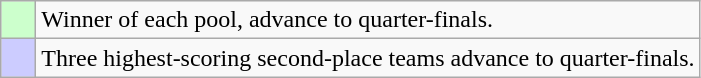<table class="wikitable">
<tr>
<td bgcolor="#ccffcc">    </td>
<td>Winner of each pool, advance to quarter-finals.</td>
</tr>
<tr>
<td bgcolor="#ccccff">    </td>
<td>Three highest-scoring second-place teams advance to quarter-finals.</td>
</tr>
</table>
